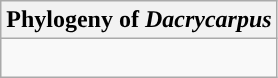<table class="wikitable">
<tr>
<th colspan=1>Phylogeny of <em>Dacrycarpus</em></th>
</tr>
<tr>
<td style="vertical-align:top"><br></td>
</tr>
</table>
